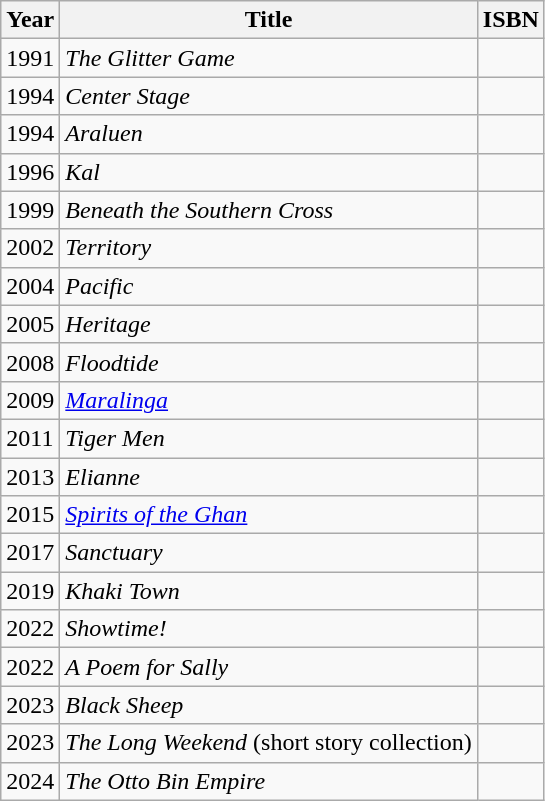<table class="wikitable">
<tr>
<th>Year</th>
<th>Title</th>
<th>ISBN</th>
</tr>
<tr>
<td>1991</td>
<td><em>The Glitter Game</em></td>
<td></td>
</tr>
<tr>
<td>1994</td>
<td><em>Center Stage</em></td>
<td></td>
</tr>
<tr>
<td>1994</td>
<td><em>Araluen</em></td>
<td></td>
</tr>
<tr>
<td>1996</td>
<td><em>Kal</em></td>
<td></td>
</tr>
<tr>
<td>1999</td>
<td><em>Beneath the Southern Cross</em></td>
<td></td>
</tr>
<tr>
<td>2002</td>
<td><em>Territory</em></td>
<td></td>
</tr>
<tr>
<td>2004</td>
<td><em>Pacific</em></td>
<td></td>
</tr>
<tr>
<td>2005</td>
<td><em>Heritage </em></td>
<td></td>
</tr>
<tr>
<td>2008</td>
<td><em>Floodtide</em></td>
<td></td>
</tr>
<tr>
<td>2009</td>
<td><em><a href='#'>Maralinga</a></em></td>
<td></td>
</tr>
<tr>
<td>2011</td>
<td><em>Tiger Men</em></td>
<td></td>
</tr>
<tr>
<td>2013</td>
<td><em>Elianne</em></td>
<td></td>
</tr>
<tr>
<td>2015</td>
<td><em><a href='#'>Spirits of the Ghan</a></em></td>
<td></td>
</tr>
<tr>
<td>2017</td>
<td><em>Sanctuary</em></td>
<td></td>
</tr>
<tr>
<td>2019</td>
<td><em>Khaki Town</em></td>
<td></td>
</tr>
<tr>
<td>2022</td>
<td><em>Showtime!</em></td>
<td></td>
</tr>
<tr>
<td>2022</td>
<td><em>A Poem for Sally</em></td>
<td></td>
</tr>
<tr>
<td>2023</td>
<td><em>Black Sheep</em></td>
<td></td>
</tr>
<tr>
<td>2023</td>
<td><em>The Long Weekend</em> (short story collection)</td>
<td></td>
</tr>
<tr>
<td>2024</td>
<td><em>The Otto Bin Empire</em></td>
<td></td>
</tr>
</table>
